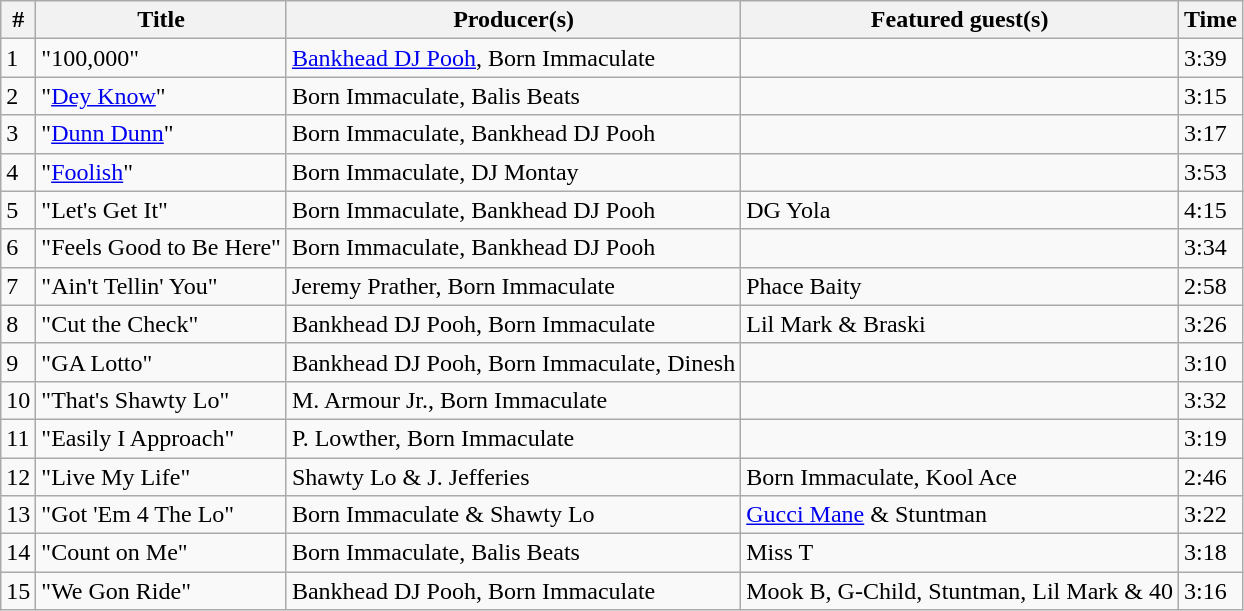<table class="wikitable">
<tr>
<th align="center">#</th>
<th align="center">Title</th>
<th align="center">Producer(s)</th>
<th align="center">Featured guest(s)</th>
<th align="center">Time</th>
</tr>
<tr>
<td>1</td>
<td>"100,000"</td>
<td><a href='#'>Bankhead DJ Pooh</a>, Born Immaculate</td>
<td></td>
<td>3:39</td>
</tr>
<tr>
<td>2</td>
<td>"<a href='#'>Dey Know</a>"</td>
<td>Born Immaculate, Balis Beats</td>
<td></td>
<td>3:15</td>
</tr>
<tr>
<td>3</td>
<td>"<a href='#'>Dunn Dunn</a>"</td>
<td>Born Immaculate, Bankhead DJ Pooh</td>
<td></td>
<td>3:17</td>
</tr>
<tr>
<td>4</td>
<td>"<a href='#'>Foolish</a>"</td>
<td>Born Immaculate, DJ Montay</td>
<td></td>
<td>3:53</td>
</tr>
<tr>
<td>5</td>
<td>"Let's Get It"</td>
<td>Born Immaculate, Bankhead DJ Pooh</td>
<td>DG Yola</td>
<td>4:15</td>
</tr>
<tr>
<td>6</td>
<td>"Feels Good to Be Here"</td>
<td>Born Immaculate, Bankhead DJ Pooh</td>
<td></td>
<td>3:34</td>
</tr>
<tr>
<td>7</td>
<td>"Ain't Tellin' You"</td>
<td>Jeremy Prather, Born Immaculate</td>
<td>Phace Baity</td>
<td>2:58</td>
</tr>
<tr>
<td>8</td>
<td>"Cut the Check"</td>
<td>Bankhead DJ Pooh, Born Immaculate</td>
<td>Lil Mark & Braski</td>
<td>3:26</td>
</tr>
<tr>
<td>9</td>
<td>"GA Lotto"</td>
<td>Bankhead DJ Pooh, Born Immaculate, Dinesh</td>
<td></td>
<td>3:10</td>
</tr>
<tr>
<td>10</td>
<td>"That's Shawty Lo"</td>
<td>M. Armour Jr., Born Immaculate</td>
<td></td>
<td>3:32</td>
</tr>
<tr>
<td>11</td>
<td>"Easily I Approach"</td>
<td>P. Lowther, Born Immaculate</td>
<td></td>
<td>3:19</td>
</tr>
<tr>
<td>12</td>
<td>"Live My Life"</td>
<td>Shawty Lo & J. Jefferies</td>
<td>Born Immaculate, Kool Ace</td>
<td>2:46</td>
</tr>
<tr>
<td>13</td>
<td>"Got 'Em 4 The Lo"</td>
<td>Born Immaculate & Shawty Lo</td>
<td><a href='#'>Gucci Mane</a> & Stuntman</td>
<td>3:22</td>
</tr>
<tr>
<td>14</td>
<td>"Count on Me"</td>
<td>Born Immaculate, Balis Beats</td>
<td>Miss T</td>
<td>3:18</td>
</tr>
<tr>
<td>15</td>
<td>"We Gon Ride"</td>
<td>Bankhead DJ Pooh, Born Immaculate</td>
<td>Mook B, G-Child, Stuntman, Lil Mark & 40</td>
<td>3:16</td>
</tr>
</table>
